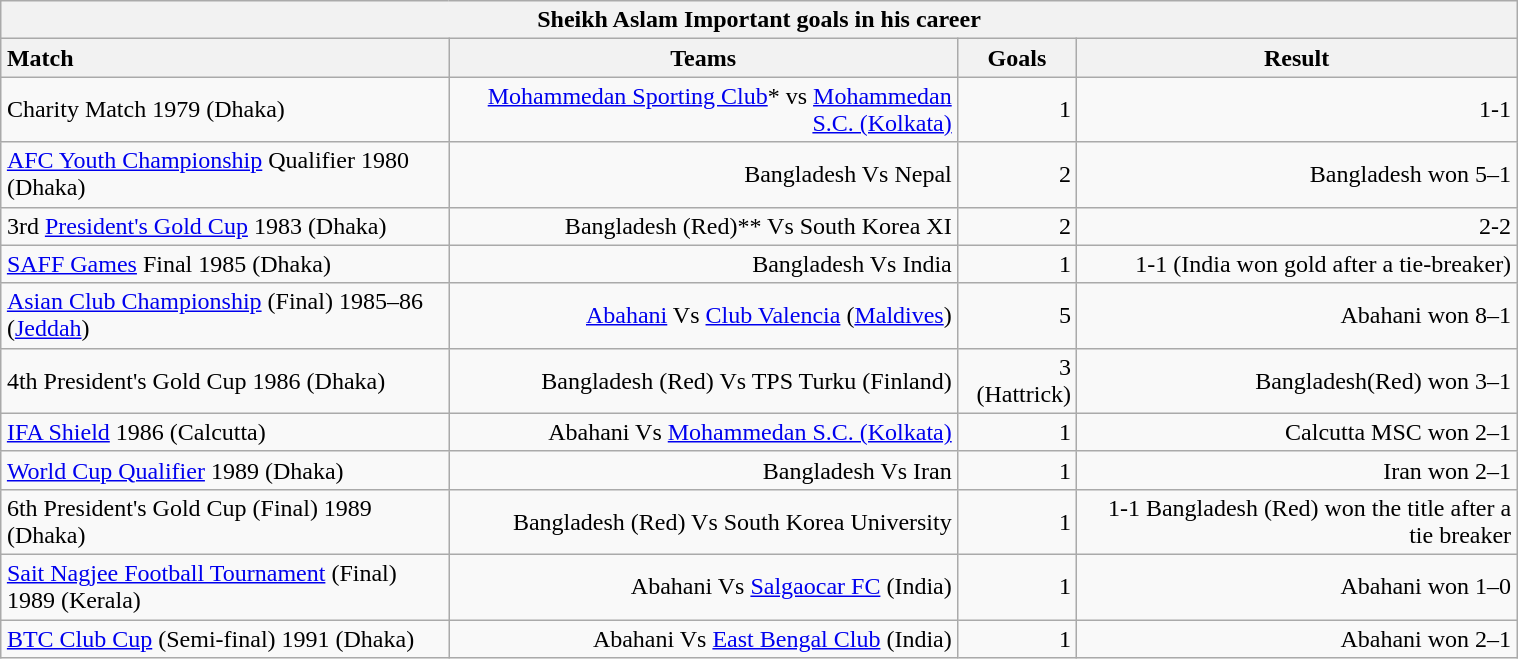<table class="wikitable"  style="margin:1em auto 1em auto; width:80%;">
<tr>
<th colspan=4>Sheikh Aslam Important goals in his career</th>
</tr>
<tr>
<th style="text-align:left;">Match</th>
<th>Teams</th>
<th>Goals</th>
<th>Result</th>
</tr>
<tr style="text-align:right;">
<td style="text-align:left;">Charity Match 1979 (Dhaka)</td>
<td><a href='#'>Mohammedan Sporting Club</a>* vs <a href='#'>Mohammedan S.C. (Kolkata)</a></td>
<td>1</td>
<td>1-1</td>
</tr>
<tr style="text-align:right;">
<td style="text-align:left;"><a href='#'>AFC Youth Championship</a> Qualifier 1980 (Dhaka)</td>
<td>Bangladesh Vs Nepal</td>
<td>2</td>
<td>Bangladesh won 5–1</td>
</tr>
<tr style="text-align:right;">
<td style="text-align:left;">3rd <a href='#'>President's Gold Cup</a> 1983 (Dhaka)</td>
<td>Bangladesh (Red)** Vs South Korea XI</td>
<td>2</td>
<td>2-2</td>
</tr>
<tr style="text-align:right;">
<td style="text-align:left;"><a href='#'>SAFF Games</a> Final 1985 (Dhaka)</td>
<td>Bangladesh Vs India</td>
<td>1</td>
<td>1-1 (India won gold after a tie-breaker)</td>
</tr>
<tr style="text-align:right;">
<td style="text-align:left;"><a href='#'>Asian Club Championship</a> (Final) 1985–86 (<a href='#'>Jeddah</a>)</td>
<td><a href='#'>Abahani</a> Vs <a href='#'>Club Valencia</a> (<a href='#'>Maldives</a>)</td>
<td>5</td>
<td>Abahani won 8–1</td>
</tr>
<tr style="text-align:right;">
<td style="text-align:left;">4th President's Gold Cup 1986 (Dhaka)</td>
<td>Bangladesh (Red) Vs TPS Turku (Finland)</td>
<td>3 (Hattrick)</td>
<td>Bangladesh(Red) won 3–1</td>
</tr>
<tr style="text-align:right;">
<td style="text-align:left;"><a href='#'>IFA Shield</a> 1986 (Calcutta)</td>
<td>Abahani Vs <a href='#'>Mohammedan S.C. (Kolkata)</a></td>
<td>1</td>
<td>Calcutta MSC won 2–1</td>
</tr>
<tr style="text-align:right;">
<td style="text-align:left;"><a href='#'>World Cup Qualifier</a> 1989 (Dhaka)</td>
<td>Bangladesh Vs Iran</td>
<td>1</td>
<td>Iran won 2–1</td>
</tr>
<tr style="text-align:right;">
<td style="text-align:left;">6th President's Gold Cup (Final) 1989 (Dhaka)</td>
<td>Bangladesh (Red) Vs South Korea University</td>
<td>1</td>
<td>1-1 Bangladesh (Red) won the title after a tie breaker</td>
</tr>
<tr style="text-align:right;">
<td style="text-align:left;"><a href='#'>Sait Nagjee Football Tournament</a> (Final) 1989 (Kerala)</td>
<td>Abahani Vs <a href='#'>Salgaocar FC</a> (India)</td>
<td>1</td>
<td>Abahani won 1–0</td>
</tr>
<tr style="text-align:right;">
<td style="text-align:left;"><a href='#'>BTC Club Cup</a> (Semi-final) 1991 (Dhaka)</td>
<td>Abahani Vs <a href='#'>East Bengal Club</a> (India)</td>
<td>1</td>
<td>Abahani won 2–1</td>
</tr>
</table>
